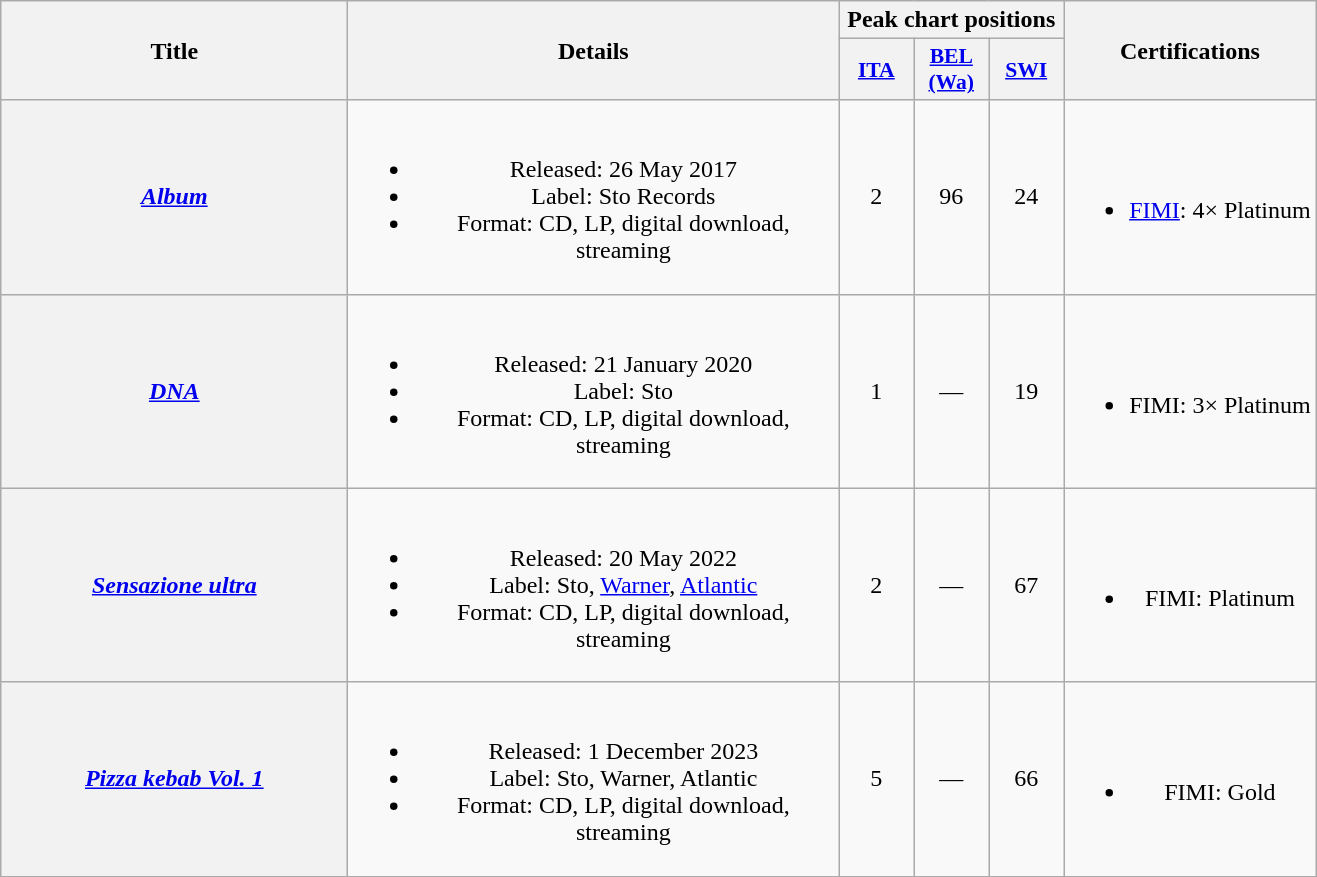<table class="wikitable plainrowheaders" style="text-align:center;">
<tr>
<th scope="col" rowspan="2" style="width:14em;">Title</th>
<th scope="col" rowspan="2" style="width:20em;">Details</th>
<th scope="col" colspan="3">Peak chart positions</th>
<th scope="col" rowspan="2">Certifications</th>
</tr>
<tr>
<th scope="col" style="width:3em;font-size:90%;"><a href='#'>ITA</a><br></th>
<th scope="col" style="width:3em;font-size:90%;"><a href='#'>BEL<br>(Wa)</a><br></th>
<th scope="col" style="width:3em;font-size:90%;"><a href='#'>SWI</a><br></th>
</tr>
<tr>
<th scope="row"><em><a href='#'>Album</a></em></th>
<td><br><ul><li>Released: 26 May 2017</li><li>Label: Sto Records</li><li>Format: CD, LP, digital download, streaming</li></ul></td>
<td>2</td>
<td>96</td>
<td>24</td>
<td><br><ul><li><a href='#'>FIMI</a>: 4× Platinum</li></ul></td>
</tr>
<tr>
<th scope="row"><em><a href='#'>DNA</a></em></th>
<td><br><ul><li>Released: 21 January 2020</li><li>Label: Sto</li><li>Format: CD, LP, digital download, streaming</li></ul></td>
<td>1</td>
<td>—</td>
<td>19</td>
<td><br><ul><li>FIMI: 3× Platinum</li></ul></td>
</tr>
<tr>
<th scope="row"><em><a href='#'>Sensazione ultra</a></em></th>
<td><br><ul><li>Released: 20 May 2022</li><li>Label: Sto, <a href='#'>Warner</a>, <a href='#'>Atlantic</a></li><li>Format: CD, LP, digital download, streaming</li></ul></td>
<td>2</td>
<td>—</td>
<td>67</td>
<td><br><ul><li>FIMI: Platinum</li></ul></td>
</tr>
<tr>
<th scope="row"><em><a href='#'>Pizza kebab Vol. 1</a></em></th>
<td><br><ul><li>Released: 1 December 2023</li><li>Label: Sto, Warner, Atlantic</li><li>Format: CD, LP, digital download, streaming</li></ul></td>
<td>5</td>
<td>—</td>
<td>66</td>
<td><br><ul><li>FIMI: Gold</li></ul></td>
</tr>
</table>
